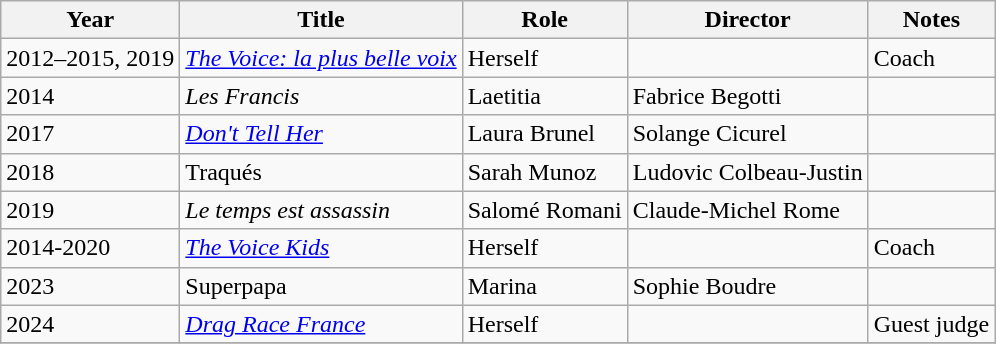<table class="wikitable sortable">
<tr>
<th>Year</th>
<th>Title</th>
<th>Role</th>
<th>Director</th>
<th class="unsortable">Notes</th>
</tr>
<tr>
<td>2012–2015, 2019</td>
<td><em><a href='#'>The Voice: la plus belle voix</a></em></td>
<td>Herself</td>
<td></td>
<td>Coach</td>
</tr>
<tr>
<td>2014</td>
<td><em>Les Francis</em></td>
<td>Laetitia</td>
<td>Fabrice Begotti</td>
<td></td>
</tr>
<tr>
<td>2017</td>
<td><em><a href='#'>Don't Tell Her</a></em></td>
<td>Laura Brunel</td>
<td>Solange Cicurel</td>
<td></td>
</tr>
<tr>
<td>2018</td>
<td>Traqués</td>
<td>Sarah Munoz</td>
<td>Ludovic Colbeau-Justin</td>
<td></td>
</tr>
<tr>
<td>2019</td>
<td><em>Le temps est assassin</em></td>
<td>Salomé Romani</td>
<td>Claude-Michel Rome</td>
<td></td>
</tr>
<tr>
<td>2014-2020</td>
<td><em><a href='#'>The Voice Kids</a></em></td>
<td>Herself</td>
<td></td>
<td>Coach</td>
</tr>
<tr>
<td>2023</td>
<td>Superpapa</td>
<td>Marina</td>
<td>Sophie Boudre</td>
</tr>
<tr>
<td>2024</td>
<td><em><a href='#'>Drag Race France</a></em></td>
<td>Herself</td>
<td></td>
<td>Guest judge</td>
</tr>
<tr>
</tr>
</table>
